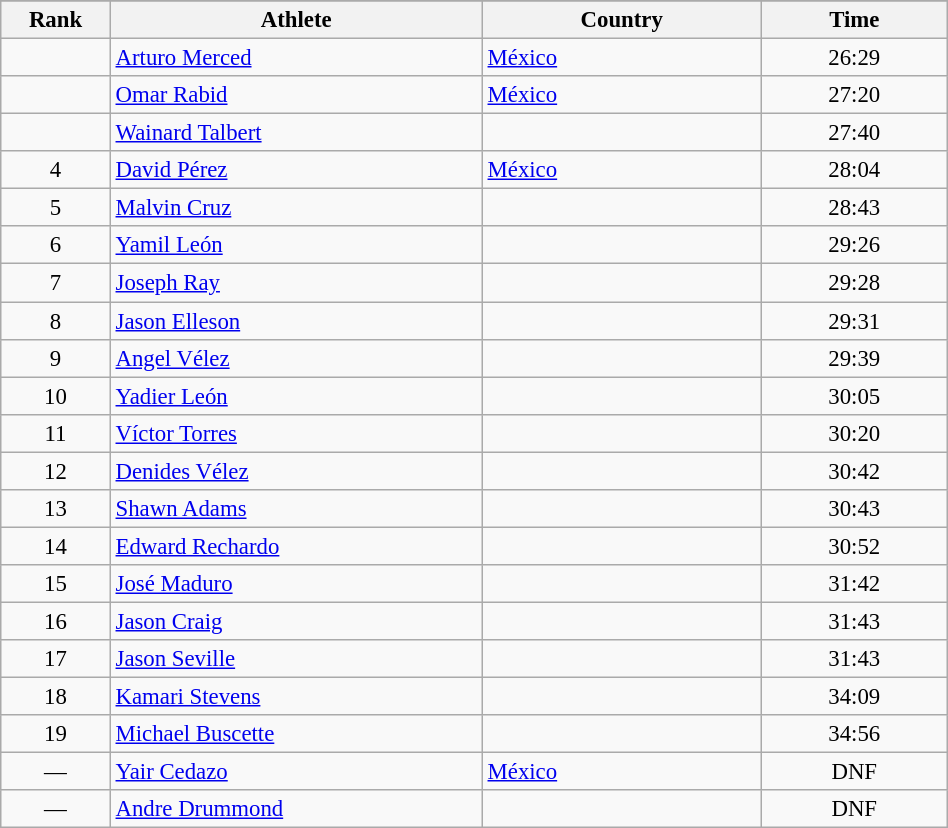<table class="wikitable sortable" style=" text-align:center; font-size:95%;" width="50%">
<tr>
</tr>
<tr>
<th width=5%>Rank</th>
<th width=20%>Athlete</th>
<th width=15%>Country</th>
<th width=10%>Time</th>
</tr>
<tr>
<td align=center></td>
<td align=left><a href='#'>Arturo Merced</a></td>
<td align=left> <a href='#'>México</a></td>
<td>26:29</td>
</tr>
<tr>
<td align=center></td>
<td align=left><a href='#'>Omar Rabid</a></td>
<td align=left> <a href='#'>México</a></td>
<td>27:20</td>
</tr>
<tr>
<td align=center></td>
<td align=left><a href='#'>Wainard Talbert</a></td>
<td align=left></td>
<td>27:40</td>
</tr>
<tr>
<td align=center>4</td>
<td align=left><a href='#'>David Pérez</a></td>
<td align=left> <a href='#'>México</a></td>
<td>28:04</td>
</tr>
<tr>
<td align=center>5</td>
<td align=left><a href='#'>Malvin Cruz</a></td>
<td align=left></td>
<td>28:43</td>
</tr>
<tr>
<td align=center>6</td>
<td align=left><a href='#'>Yamil León</a></td>
<td align=left></td>
<td>29:26</td>
</tr>
<tr>
<td align=center>7</td>
<td align=left><a href='#'>Joseph Ray</a></td>
<td align=left></td>
<td>29:28</td>
</tr>
<tr>
<td align=center>8</td>
<td align=left><a href='#'>Jason Elleson</a></td>
<td align=left></td>
<td>29:31</td>
</tr>
<tr>
<td align=center>9</td>
<td align=left><a href='#'>Angel Vélez</a></td>
<td align=left></td>
<td>29:39</td>
</tr>
<tr>
<td align=center>10</td>
<td align=left><a href='#'>Yadier León</a></td>
<td align=left></td>
<td>30:05</td>
</tr>
<tr>
<td align=center>11</td>
<td align=left><a href='#'>Víctor Torres</a></td>
<td align=left></td>
<td>30:20</td>
</tr>
<tr>
<td align=center>12</td>
<td align=left><a href='#'>Denides Vélez</a></td>
<td align=left></td>
<td>30:42</td>
</tr>
<tr>
<td align=center>13</td>
<td align=left><a href='#'>Shawn Adams</a></td>
<td align=left></td>
<td>30:43</td>
</tr>
<tr>
<td align=center>14</td>
<td align=left><a href='#'>Edward Rechardo</a></td>
<td align=left></td>
<td>30:52</td>
</tr>
<tr>
<td align=center>15</td>
<td align=left><a href='#'>José Maduro</a></td>
<td align=left></td>
<td>31:42</td>
</tr>
<tr>
<td align=center>16</td>
<td align=left><a href='#'>Jason Craig</a></td>
<td align=left></td>
<td>31:43</td>
</tr>
<tr>
<td align=center>17</td>
<td align=left><a href='#'>Jason Seville</a></td>
<td align=left></td>
<td>31:43</td>
</tr>
<tr>
<td align=center>18</td>
<td align=left><a href='#'>Kamari Stevens</a></td>
<td align=left></td>
<td>34:09</td>
</tr>
<tr>
<td align=center>19</td>
<td align=left><a href='#'>Michael Buscette</a></td>
<td align=left></td>
<td>34:56</td>
</tr>
<tr>
<td align=center>—</td>
<td align=left><a href='#'>Yair Cedazo</a></td>
<td align=left> <a href='#'>México</a></td>
<td>DNF</td>
</tr>
<tr>
<td align=center>—</td>
<td align=left><a href='#'>Andre Drummond</a></td>
<td align=left></td>
<td>DNF</td>
</tr>
</table>
